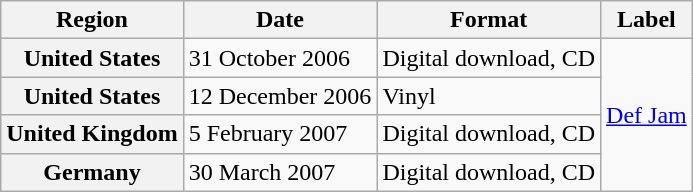<table class="wikitable plainrowheaders">
<tr>
<th scope="col">Region</th>
<th scope="col">Date</th>
<th scope="col">Format</th>
<th scope="col">Label</th>
</tr>
<tr>
<th scope="row">United States</th>
<td>31 October 2006</td>
<td>Digital download, CD</td>
<td rowspan="4"><a href='#'>Def Jam</a></td>
</tr>
<tr>
<th scope="row">United States</th>
<td>12 December 2006</td>
<td>Vinyl</td>
</tr>
<tr>
<th scope="row">United Kingdom</th>
<td>5 February 2007</td>
<td>Digital download, CD</td>
</tr>
<tr>
<th scope="row">Germany</th>
<td>30 March 2007</td>
<td>Digital download, CD</td>
</tr>
</table>
